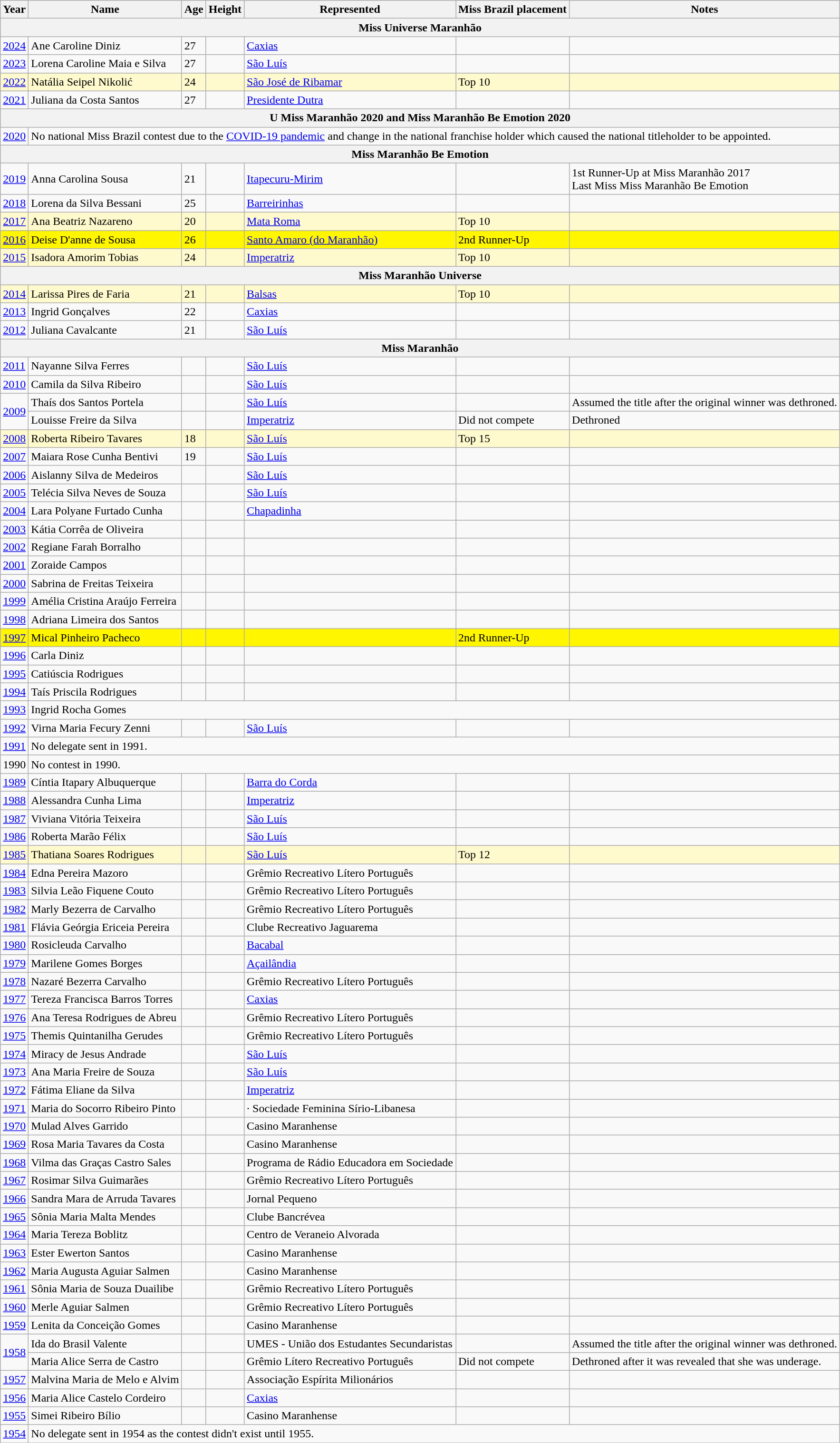<table class="wikitable sortable">
<tr>
<th>Year</th>
<th>Name</th>
<th>Age</th>
<th>Height</th>
<th>Represented</th>
<th>Miss Brazil placement</th>
<th>Notes</th>
</tr>
<tr>
<th colspan=7>Miss Universe Maranhão</th>
</tr>
<tr>
<td><a href='#'>2024</a></td>
<td>Ane Caroline Diniz</td>
<td>27</td>
<td></td>
<td><a href='#'>Caxias</a></td>
<td></td>
<td></td>
</tr>
<tr>
<td><a href='#'>2023</a></td>
<td>Lorena Caroline Maia e Silva</td>
<td>27</td>
<td></td>
<td><a href='#'>São Luís</a></td>
<td></td>
<td></td>
</tr>
<tr bgcolor="#FFFACD">
<td><a href='#'>2022</a></td>
<td>Natália Seipel Nikolić</td>
<td>24</td>
<td></td>
<td><a href='#'>São José de Ribamar</a></td>
<td>Top 10</td>
<td></td>
</tr>
<tr>
<td><a href='#'>2021</a></td>
<td>Juliana da Costa Santos</td>
<td>27</td>
<td></td>
<td><a href='#'>Presidente Dutra</a></td>
<td></td>
<td></td>
</tr>
<tr>
<th colspan=7>U Miss Maranhão 2020 and Miss Maranhão Be Emotion 2020</th>
</tr>
<tr>
<td><a href='#'>2020</a></td>
<td colspan=6>No national Miss Brazil contest due to the <a href='#'>COVID-19 pandemic</a> and change in the national franchise holder which caused the national titleholder to be appointed.<br></td>
</tr>
<tr>
<th colspan=7>Miss Maranhão Be Emotion</th>
</tr>
<tr>
<td><a href='#'>2019</a></td>
<td>Anna Carolina Sousa</td>
<td>21</td>
<td></td>
<td><a href='#'>Itapecuru-Mirim</a></td>
<td></td>
<td>1st Runner-Up at Miss Maranhão 2017<br>Last Miss Miss Maranhão Be Emotion</td>
</tr>
<tr>
<td><a href='#'>2018</a></td>
<td>Lorena da Silva Bessani</td>
<td>25</td>
<td></td>
<td><a href='#'>Barreirinhas</a></td>
<td></td>
<td></td>
</tr>
<tr bgcolor="#FFFACD">
<td><a href='#'>2017</a></td>
<td>Ana Beatriz Nazareno</td>
<td>20</td>
<td></td>
<td><a href='#'>Mata Roma</a></td>
<td>Top 10</td>
<td></td>
</tr>
<tr bgcolor=#FFFF66;">
<td><a href='#'>2016</a></td>
<td>Deise D'anne de Sousa</td>
<td>26</td>
<td></td>
<td><a href='#'>Santo Amaro (do Maranhão)</a></td>
<td>2nd Runner-Up</td>
<td></td>
</tr>
<tr bgcolor="#FFFACD">
<td><a href='#'>2015</a></td>
<td>Isadora Amorim Tobias</td>
<td>24</td>
<td></td>
<td><a href='#'>Imperatriz</a></td>
<td>Top 10</td>
<td></td>
</tr>
<tr>
<th colspan=7>Miss Maranhão Universe</th>
</tr>
<tr bgcolor="#FFFACD">
<td><a href='#'>2014</a></td>
<td>Larissa Pires de Faria</td>
<td>21</td>
<td></td>
<td><a href='#'>Balsas</a></td>
<td>Top 10</td>
<td></td>
</tr>
<tr>
<td><a href='#'>2013</a></td>
<td>Ingrid Gonçalves</td>
<td>22</td>
<td></td>
<td><a href='#'>Caxias</a></td>
<td></td>
<td></td>
</tr>
<tr>
<td><a href='#'>2012</a></td>
<td>Juliana Cavalcante</td>
<td>21</td>
<td></td>
<td><a href='#'>São Luís</a></td>
<td></td>
<td></td>
</tr>
<tr>
<th colspan=7>Miss Maranhão</th>
</tr>
<tr>
<td><a href='#'>2011</a></td>
<td>Nayanne Silva Ferres</td>
<td></td>
<td></td>
<td><a href='#'>São Luís</a></td>
<td></td>
<td></td>
</tr>
<tr>
<td><a href='#'>2010</a></td>
<td>Camila da Silva Ribeiro</td>
<td></td>
<td></td>
<td><a href='#'>São Luís</a></td>
<td></td>
<td></td>
</tr>
<tr>
<td rowspan=2><a href='#'>2009</a></td>
<td>Thaís dos Santos Portela</td>
<td></td>
<td></td>
<td><a href='#'>São Luís</a></td>
<td></td>
<td>Assumed the title after the original winner was dethroned.</td>
</tr>
<tr>
<td>Louisse Freire da Silva</td>
<td></td>
<td></td>
<td><a href='#'>Imperatriz</a></td>
<td>Did not compete</td>
<td>Dethroned</td>
</tr>
<tr bgcolor="#FFFACD">
<td><a href='#'>2008</a></td>
<td>Roberta Ribeiro Tavares</td>
<td>18</td>
<td></td>
<td><a href='#'>São Luís</a></td>
<td>Top 15</td>
<td></td>
</tr>
<tr>
<td><a href='#'>2007</a></td>
<td>Maiara Rose Cunha Bentivi</td>
<td>19</td>
<td></td>
<td><a href='#'>São Luís</a></td>
<td></td>
<td></td>
</tr>
<tr>
<td><a href='#'>2006</a></td>
<td>Aislanny Silva de Medeiros</td>
<td></td>
<td></td>
<td><a href='#'>São Luís</a></td>
<td></td>
<td></td>
</tr>
<tr>
<td><a href='#'>2005</a></td>
<td>Telécia Silva Neves de Souza</td>
<td></td>
<td></td>
<td><a href='#'>São Luís</a></td>
<td></td>
<td></td>
</tr>
<tr>
<td><a href='#'>2004</a></td>
<td>Lara Polyane Furtado Cunha</td>
<td></td>
<td></td>
<td><a href='#'>Chapadinha</a></td>
<td></td>
<td></td>
</tr>
<tr>
<td><a href='#'>2003</a></td>
<td>Kátia Corrêa de Oliveira</td>
<td></td>
<td></td>
<td></td>
<td></td>
<td></td>
</tr>
<tr>
<td><a href='#'>2002</a></td>
<td>Regiane Farah Borralho</td>
<td></td>
<td></td>
<td></td>
<td></td>
<td></td>
</tr>
<tr>
<td><a href='#'>2001</a></td>
<td>Zoraide Campos</td>
<td></td>
<td></td>
<td></td>
<td></td>
<td></td>
</tr>
<tr>
<td><a href='#'>2000</a></td>
<td>Sabrina de Freitas Teixeira</td>
<td></td>
<td></td>
<td></td>
<td></td>
<td></td>
</tr>
<tr>
<td><a href='#'>1999</a></td>
<td>Amélia Cristina Araújo Ferreira</td>
<td></td>
<td></td>
<td></td>
<td></td>
<td></td>
</tr>
<tr>
<td><a href='#'>1998</a></td>
<td>Adriana Limeira dos Santos</td>
<td></td>
<td></td>
<td></td>
<td></td>
<td></td>
</tr>
<tr bgcolor=#FFFF66;">
<td><a href='#'>1997</a></td>
<td>Mical Pinheiro Pacheco</td>
<td></td>
<td></td>
<td></td>
<td>2nd Runner-Up</td>
<td></td>
</tr>
<tr>
<td><a href='#'>1996</a></td>
<td>Carla Diniz</td>
<td></td>
<td></td>
<td></td>
<td></td>
<td></td>
</tr>
<tr>
<td><a href='#'>1995</a></td>
<td>Catiúscia Rodrigues</td>
<td></td>
<td></td>
<td></td>
<td></td>
<td></td>
</tr>
<tr>
<td><a href='#'>1994</a></td>
<td>Taís Priscila Rodrigues</td>
<td></td>
<td></td>
<td></td>
<td></td>
<td></td>
</tr>
<tr>
<td><a href='#'>1993</a></td>
<td colspan=6>Ingrid Rocha Gomes</td>
</tr>
<tr>
<td><a href='#'>1992</a></td>
<td>Virna Maria Fecury Zenni</td>
<td></td>
<td></td>
<td><a href='#'>São Luís</a></td>
<td></td>
<td></td>
</tr>
<tr>
<td><a href='#'>1991</a></td>
<td colspan=6>No delegate sent in 1991.</td>
</tr>
<tr>
<td>1990</td>
<td colspan=6>No contest in 1990.</td>
</tr>
<tr>
<td><a href='#'>1989</a></td>
<td>Cíntia Itapary Albuquerque</td>
<td></td>
<td></td>
<td><a href='#'>Barra do Corda</a></td>
<td></td>
<td></td>
</tr>
<tr>
<td><a href='#'>1988</a></td>
<td>Alessandra Cunha Lima</td>
<td></td>
<td></td>
<td><a href='#'>Imperatriz</a></td>
<td></td>
<td></td>
</tr>
<tr>
<td><a href='#'>1987</a></td>
<td>Viviana Vitória Teixeira</td>
<td></td>
<td></td>
<td><a href='#'>São Luís</a></td>
<td></td>
<td></td>
</tr>
<tr>
<td><a href='#'>1986</a></td>
<td>Roberta Marão Félix</td>
<td></td>
<td></td>
<td><a href='#'>São Luís</a></td>
<td></td>
<td></td>
</tr>
<tr bgcolor="#FFFACD">
<td><a href='#'>1985</a></td>
<td>Thatiana Soares Rodrigues</td>
<td></td>
<td></td>
<td><a href='#'>São Luís</a></td>
<td>Top 12</td>
<td></td>
</tr>
<tr>
<td><a href='#'>1984</a></td>
<td>Edna Pereira Mazoro</td>
<td></td>
<td></td>
<td>Grêmio Recreativo Lítero Português</td>
<td></td>
<td></td>
</tr>
<tr>
<td><a href='#'>1983</a></td>
<td>Silvia Leão Fiquene Couto</td>
<td></td>
<td></td>
<td>Grêmio Recreativo Lítero Português</td>
<td></td>
<td></td>
</tr>
<tr>
<td><a href='#'>1982</a></td>
<td>Marly Bezerra de Carvalho</td>
<td></td>
<td></td>
<td>Grêmio Recreativo Lítero Português</td>
<td></td>
<td></td>
</tr>
<tr>
<td><a href='#'>1981</a></td>
<td>Flávia Geórgia Ericeia Pereira</td>
<td></td>
<td></td>
<td>Clube Recreativo Jaguarema</td>
<td></td>
<td></td>
</tr>
<tr>
<td><a href='#'>1980</a></td>
<td>Rosicleuda Carvalho</td>
<td></td>
<td></td>
<td><a href='#'>Bacabal</a></td>
<td></td>
<td></td>
</tr>
<tr>
<td><a href='#'>1979</a></td>
<td>Marilene Gomes Borges</td>
<td></td>
<td></td>
<td><a href='#'>Açailândia</a></td>
<td></td>
<td></td>
</tr>
<tr>
<td><a href='#'>1978</a></td>
<td>Nazaré Bezerra Carvalho</td>
<td></td>
<td></td>
<td>Grêmio Recreativo Lítero Português</td>
<td></td>
<td></td>
</tr>
<tr>
<td><a href='#'>1977</a></td>
<td>Tereza Francisca Barros Torres</td>
<td></td>
<td></td>
<td><a href='#'>Caxias</a></td>
<td></td>
<td></td>
</tr>
<tr>
<td><a href='#'>1976</a></td>
<td>Ana Teresa Rodrigues de Abreu</td>
<td></td>
<td></td>
<td>Grêmio Recreativo Lítero Português</td>
<td></td>
<td></td>
</tr>
<tr>
<td><a href='#'>1975</a></td>
<td>Themis Quintanilha Gerudes</td>
<td></td>
<td></td>
<td>Grêmio Recreativo Lítero Português</td>
<td></td>
<td></td>
</tr>
<tr>
<td><a href='#'>1974</a></td>
<td>Miracy de Jesus Andrade</td>
<td></td>
<td></td>
<td><a href='#'>São Luís</a></td>
<td></td>
<td></td>
</tr>
<tr>
<td><a href='#'>1973</a></td>
<td>Ana Maria Freire de Souza</td>
<td></td>
<td></td>
<td><a href='#'>São Luís</a></td>
<td></td>
<td></td>
</tr>
<tr>
<td><a href='#'>1972</a></td>
<td>Fátima Eliane da Silva</td>
<td></td>
<td></td>
<td><a href='#'>Imperatriz</a></td>
<td></td>
<td></td>
</tr>
<tr>
<td><a href='#'>1971</a></td>
<td>Maria do Socorro Ribeiro Pinto</td>
<td></td>
<td></td>
<td> · Sociedade Feminina Sírio-Libanesa</td>
<td></td>
<td></td>
</tr>
<tr>
<td><a href='#'>1970</a></td>
<td>Mulad Alves Garrido</td>
<td></td>
<td></td>
<td>Casino Maranhense</td>
<td></td>
<td></td>
</tr>
<tr>
<td><a href='#'>1969</a></td>
<td>Rosa Maria Tavares da Costa</td>
<td></td>
<td></td>
<td>Casino Maranhense</td>
<td></td>
<td></td>
</tr>
<tr>
<td><a href='#'>1968</a></td>
<td>Vilma das Graças Castro Sales</td>
<td></td>
<td></td>
<td>Programa de Rádio Educadora em Sociedade</td>
<td></td>
<td></td>
</tr>
<tr>
<td><a href='#'>1967</a></td>
<td>Rosimar Silva Guimarães</td>
<td></td>
<td></td>
<td>Grêmio Recreativo Lítero Português</td>
<td></td>
<td></td>
</tr>
<tr>
<td><a href='#'>1966</a></td>
<td>Sandra Mara de Arruda Tavares</td>
<td></td>
<td></td>
<td>Jornal Pequeno</td>
<td></td>
<td></td>
</tr>
<tr>
<td><a href='#'>1965</a></td>
<td>Sônia Maria Malta Mendes</td>
<td></td>
<td></td>
<td>Clube Bancrévea</td>
<td></td>
<td></td>
</tr>
<tr>
<td><a href='#'>1964</a></td>
<td>Maria Tereza Boblitz</td>
<td></td>
<td></td>
<td>Centro de Veraneio Alvorada</td>
<td></td>
<td></td>
</tr>
<tr>
<td><a href='#'>1963</a></td>
<td>Ester Ewerton Santos</td>
<td></td>
<td></td>
<td>Casino Maranhense</td>
<td></td>
<td></td>
</tr>
<tr>
<td><a href='#'>1962</a></td>
<td>Maria Augusta Aguiar Salmen</td>
<td></td>
<td></td>
<td>Casino Maranhense</td>
<td></td>
<td></td>
</tr>
<tr>
<td><a href='#'>1961</a></td>
<td>Sônia Maria de Souza Duailibe</td>
<td></td>
<td></td>
<td>Grêmio Recreativo Lítero Português</td>
<td></td>
<td></td>
</tr>
<tr>
<td><a href='#'>1960</a></td>
<td>Merle Aguiar Salmen</td>
<td></td>
<td></td>
<td>Grêmio Recreativo Lítero Português</td>
<td></td>
<td></td>
</tr>
<tr>
<td><a href='#'>1959</a></td>
<td>Lenita da Conceição Gomes</td>
<td></td>
<td></td>
<td>Casino Maranhense</td>
<td></td>
<td></td>
</tr>
<tr>
<td rowspan=2><a href='#'>1958</a></td>
<td>Ida do Brasil Valente</td>
<td></td>
<td></td>
<td>UMES - União dos Estudantes Secundaristas</td>
<td></td>
<td>Assumed the title after the original winner was dethroned.</td>
</tr>
<tr>
<td>Maria Alice Serra de Castro</td>
<td></td>
<td></td>
<td>Grêmio Lítero Recreativo Português</td>
<td>Did not compete</td>
<td>Dethroned after it was revealed that she was underage.</td>
</tr>
<tr>
<td><a href='#'>1957</a></td>
<td>Malvina Maria de Melo e Alvim</td>
<td></td>
<td></td>
<td>Associação Espírita Milionários</td>
<td></td>
<td></td>
</tr>
<tr>
<td><a href='#'>1956</a></td>
<td>Maria Alice Castelo Cordeiro</td>
<td></td>
<td></td>
<td><a href='#'>Caxias</a></td>
<td></td>
<td></td>
</tr>
<tr>
<td><a href='#'>1955</a></td>
<td>Simei Ribeiro Bílio</td>
<td></td>
<td></td>
<td>Casino Maranhense</td>
<td></td>
<td></td>
</tr>
<tr>
<td><a href='#'>1954</a></td>
<td colspan=6>No delegate sent in 1954 as the contest didn't exist until 1955.</td>
</tr>
<tr>
</tr>
</table>
